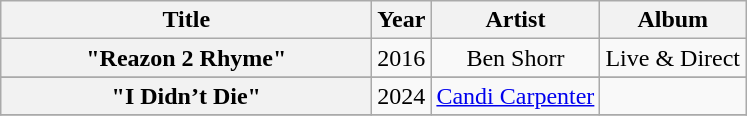<table class="wikitable plainrowheaders" style="text-align:center;">
<tr>
<th scope="col" style="width:15em;">Title</th>
<th scope="col">Year</th>
<th scope="col">Artist</th>
<th scope="col">Album</th>
</tr>
<tr>
<th scope="row">"Reazon 2 Rhyme"</th>
<td>2016</td>
<td>Ben Shorr</td>
<td>Live & Direct</td>
</tr>
<tr>
</tr>
<tr>
<th scope="row">"I Didn’t Die"</th>
<td>2024</td>
<td><a href='#'>Candi Carpenter</a></td>
<td></td>
</tr>
<tr>
</tr>
</table>
